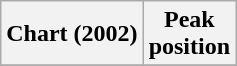<table class="wikitable plainrowheaders" style="text-align:center">
<tr>
<th scope="col">Chart (2002)</th>
<th scope="col">Peak<br>position</th>
</tr>
<tr>
</tr>
</table>
